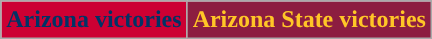<table class="wikitable" style=text-align: center;>
<tr>
<th style="background:#CC0033; color:#003366;"><strong>Arizona victories</strong></th>
<th style="background:#8C1D40; color:#FFC627;"><strong>Arizona State victories </strong></th>
</tr>
</table>
